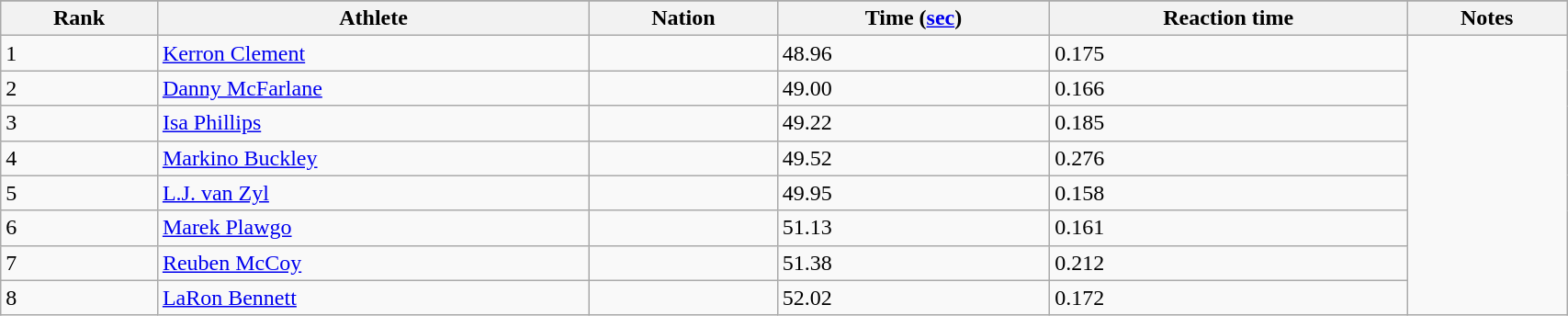<table class="wikitable" width=90%>
<tr>
</tr>
<tr>
<th>Rank</th>
<th>Athlete</th>
<th>Nation</th>
<th>Time (<a href='#'>sec</a>)</th>
<th>Reaction time</th>
<th>Notes</th>
</tr>
<tr>
<td>1</td>
<td><a href='#'>Kerron Clement</a></td>
<td></td>
<td>48.96</td>
<td>0.175</td>
</tr>
<tr>
<td>2</td>
<td><a href='#'>Danny McFarlane</a></td>
<td></td>
<td>49.00</td>
<td>0.166</td>
</tr>
<tr>
<td>3</td>
<td><a href='#'>Isa Phillips</a></td>
<td></td>
<td>49.22</td>
<td>0.185</td>
</tr>
<tr>
<td>4</td>
<td><a href='#'>Markino Buckley</a></td>
<td></td>
<td>49.52</td>
<td>0.276</td>
</tr>
<tr>
<td>5</td>
<td><a href='#'>L.J. van Zyl</a></td>
<td></td>
<td>49.95</td>
<td>0.158</td>
</tr>
<tr>
<td>6</td>
<td><a href='#'>Marek Plawgo</a></td>
<td></td>
<td>51.13</td>
<td>0.161</td>
</tr>
<tr>
<td>7</td>
<td><a href='#'>Reuben McCoy</a></td>
<td></td>
<td>51.38</td>
<td>0.212</td>
</tr>
<tr>
<td>8</td>
<td><a href='#'>LaRon Bennett</a></td>
<td></td>
<td>52.02</td>
<td>0.172</td>
</tr>
</table>
